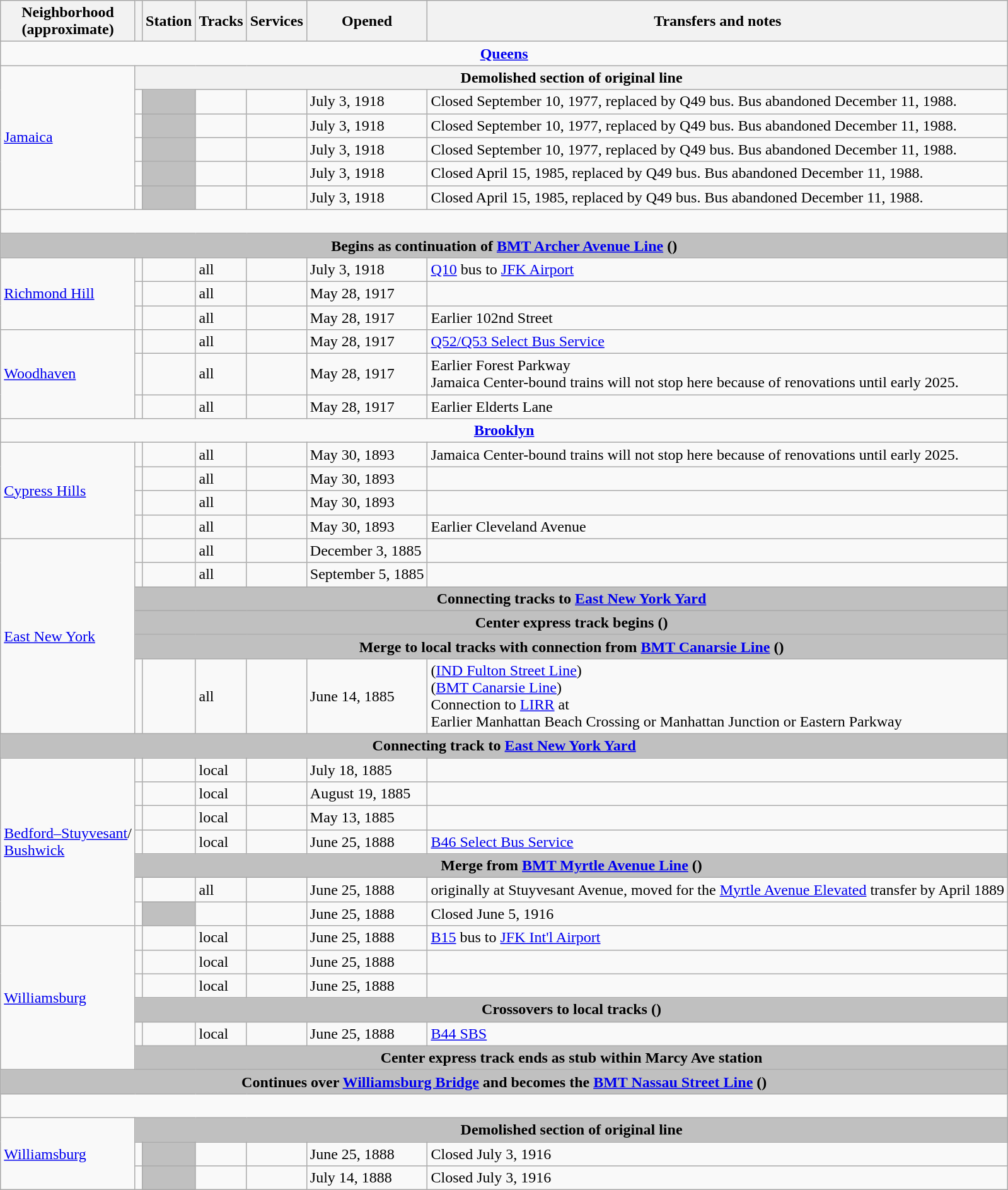<table class="wikitable">
<tr>
<th>Neighborhood<br>(approximate)</th>
<th></th>
<th>Station</th>
<th>Tracks</th>
<th>Services</th>
<th>Opened</th>
<th>Transfers and notes</th>
</tr>
<tr>
<td align=center colspan=7><strong><a href='#'>Queens</a></strong></td>
</tr>
<tr>
<td rowspan=6><a href='#'>Jamaica</a></td>
<th colspan=6>Demolished section of original line</th>
</tr>
<tr>
<td></td>
<td style="background-color: silver;"></td>
<td></td>
<td></td>
<td>July 3, 1918</td>
<td>Closed September 10, 1977, replaced by Q49 bus. Bus abandoned December 11, 1988.</td>
</tr>
<tr>
<td></td>
<td style="background-color: silver;"></td>
<td></td>
<td></td>
<td>July 3, 1918</td>
<td>Closed September 10, 1977, replaced by Q49 bus. Bus abandoned December 11, 1988.</td>
</tr>
<tr>
<td></td>
<td style="background-color: silver;"></td>
<td></td>
<td></td>
<td>July 3, 1918</td>
<td>Closed September 10, 1977, replaced by Q49 bus. Bus abandoned December 11, 1988.</td>
</tr>
<tr>
<td></td>
<td style="background-color: silver;"></td>
<td></td>
<td></td>
<td>July 3, 1918</td>
<td>Closed April 15, 1985, replaced by Q49 bus. Bus abandoned December 11, 1988.</td>
</tr>
<tr>
<td></td>
<td style="background-color: silver;"></td>
<td></td>
<td></td>
<td>July 3, 1918</td>
<td>Closed April 15, 1985, replaced by Q49 bus. Bus abandoned December 11, 1988.</td>
</tr>
<tr>
<td colspan=7> </td>
</tr>
<tr>
<th colspan=7 style="background-color: silver;">Begins as continuation of <a href='#'>BMT Archer Avenue Line</a> ()</th>
</tr>
<tr>
<td rowspan=3><a href='#'>Richmond Hill</a></td>
<td></td>
<td></td>
<td>all</td>
<td></td>
<td>July 3, 1918</td>
<td><a href='#'>Q10</a> bus to <a href='#'>JFK Airport</a></td>
</tr>
<tr>
<td></td>
<td></td>
<td>all</td>
<td></td>
<td>May 28, 1917</td>
<td></td>
</tr>
<tr>
<td></td>
<td></td>
<td>all</td>
<td></td>
<td>May 28, 1917</td>
<td>Earlier 102nd Street</td>
</tr>
<tr>
<td rowspan=3><a href='#'>Woodhaven</a></td>
<td></td>
<td></td>
<td>all</td>
<td></td>
<td>May 28, 1917</td>
<td><a href='#'>Q52/Q53 Select Bus Service</a></td>
</tr>
<tr>
<td></td>
<td nowrap></td>
<td>all</td>
<td></td>
<td>May 28, 1917</td>
<td>Earlier Forest Parkway<br>Jamaica Center-bound trains will not stop here because of renovations until early 2025.</td>
</tr>
<tr>
<td></td>
<td></td>
<td>all</td>
<td></td>
<td>May 28, 1917</td>
<td>Earlier Elderts Lane</td>
</tr>
<tr>
<td align=center colspan=7><strong><a href='#'>Brooklyn</a></strong></td>
</tr>
<tr>
<td rowspan=4><a href='#'>Cypress Hills</a></td>
<td></td>
<td></td>
<td>all</td>
<td></td>
<td>May 30, 1893</td>
<td>Jamaica Center-bound trains will not stop here because of renovations until early 2025.</td>
</tr>
<tr>
<td></td>
<td></td>
<td>all</td>
<td></td>
<td>May 30, 1893</td>
<td></td>
</tr>
<tr>
<td></td>
<td></td>
<td>all</td>
<td></td>
<td>May 30, 1893</td>
<td></td>
</tr>
<tr>
<td></td>
<td></td>
<td>all</td>
<td></td>
<td>May 30, 1893</td>
<td>Earlier Cleveland Avenue</td>
</tr>
<tr>
<td rowspan=6><a href='#'>East New York</a></td>
<td></td>
<td></td>
<td>all</td>
<td></td>
<td>December 3, 1885</td>
<td></td>
</tr>
<tr>
<td></td>
<td></td>
<td>all</td>
<td></td>
<td>September 5, 1885<br></td>
<td></td>
</tr>
<tr>
<th colspan=6 style="background-color: silver;">Connecting tracks to <a href='#'>East New York Yard</a></th>
</tr>
<tr>
<th colspan=6 style="background-color: silver;">Center express track begins ()</th>
</tr>
<tr>
<th colspan=6 style="background-color: silver;">Merge to local tracks with connection from <a href='#'>BMT Canarsie Line</a> ()</th>
</tr>
<tr>
<td></td>
<td></td>
<td>all</td>
<td></td>
<td>June 14, 1885<br></td>
<td> (<a href='#'>IND Fulton Street Line</a>)<br> (<a href='#'>BMT Canarsie Line</a>)<br>Connection to <a href='#'>LIRR</a> at <br>Earlier Manhattan Beach Crossing or Manhattan Junction or Eastern Parkway</td>
</tr>
<tr>
<th colspan=7 style="background-color: silver;">Connecting track to <a href='#'>East New York Yard</a></th>
</tr>
<tr>
<td rowspan=7><a href='#'>Bedford–Stuyvesant</a>/<br><a href='#'>Bushwick</a></td>
<td></td>
<td></td>
<td>local</td>
<td></td>
<td>July 18, 1885</td>
<td></td>
</tr>
<tr>
<td></td>
<td></td>
<td>local</td>
<td></td>
<td>August 19, 1885</td>
<td></td>
</tr>
<tr>
<td></td>
<td></td>
<td>local</td>
<td></td>
<td>May 13, 1885</td>
<td></td>
</tr>
<tr>
<td></td>
<td></td>
<td>local</td>
<td></td>
<td>June 25, 1888</td>
<td><a href='#'>B46 Select Bus Service</a></td>
</tr>
<tr>
<th colspan=6 style="background-color: silver;">Merge from <a href='#'>BMT Myrtle Avenue Line</a> ()</th>
</tr>
<tr>
<td></td>
<td></td>
<td>all</td>
<td nowrap></td>
<td>June 25, 1888</td>
<td>originally at Stuyvesant Avenue, moved for the <a href='#'>Myrtle Avenue Elevated</a> transfer by April 1889</td>
</tr>
<tr>
<td></td>
<td style="background-color: silver;"></td>
<td></td>
<td></td>
<td>June 25, 1888</td>
<td>Closed June 5, 1916</td>
</tr>
<tr>
<td rowspan=6><a href='#'>Williamsburg</a></td>
<td></td>
<td></td>
<td>local</td>
<td></td>
<td>June 25, 1888</td>
<td><a href='#'>B15</a> bus to <a href='#'>JFK Int'l Airport</a></td>
</tr>
<tr>
<td></td>
<td></td>
<td>local</td>
<td></td>
<td>June 25, 1888</td>
<td></td>
</tr>
<tr>
<td></td>
<td></td>
<td>local</td>
<td></td>
<td>June 25, 1888</td>
<td></td>
</tr>
<tr>
<th colspan=6 style="background-color: silver;">Crossovers to local tracks ()</th>
</tr>
<tr>
<td></td>
<td></td>
<td>local</td>
<td></td>
<td>June 25, 1888</td>
<td><a href='#'>B44 SBS</a></td>
</tr>
<tr>
<th colspan=6 style="background-color: silver;">Center express track ends as stub within Marcy Ave station</th>
</tr>
<tr>
<th colspan=7 style="background-color: silver;">Continues over <a href='#'>Williamsburg Bridge</a> and becomes the <a href='#'>BMT Nassau Street Line</a> ()</th>
</tr>
<tr>
<td colspan=7> </td>
</tr>
<tr>
<td rowspan=3><a href='#'>Williamsburg</a></td>
<th colspan=6 style="background-color: silver;">Demolished section of original line</th>
</tr>
<tr>
<td></td>
<td style="background-color: silver;"></td>
<td></td>
<td></td>
<td>June 25, 1888</td>
<td>Closed July 3, 1916</td>
</tr>
<tr>
<td></td>
<td style="background-color: silver;"></td>
<td></td>
<td></td>
<td>July 14, 1888</td>
<td>Closed July 3, 1916</td>
</tr>
</table>
